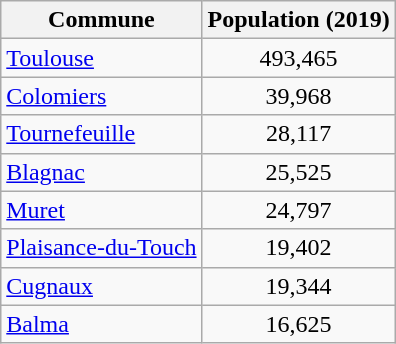<table class=wikitable>
<tr>
<th>Commune</th>
<th>Population (2019)</th>
</tr>
<tr>
<td><a href='#'>Toulouse</a></td>
<td style="text-align: center;">493,465</td>
</tr>
<tr>
<td><a href='#'>Colomiers</a></td>
<td style="text-align: center;">39,968</td>
</tr>
<tr>
<td><a href='#'>Tournefeuille</a></td>
<td style="text-align: center;">28,117</td>
</tr>
<tr>
<td><a href='#'>Blagnac</a></td>
<td style="text-align: center;">25,525</td>
</tr>
<tr>
<td><a href='#'>Muret</a></td>
<td style="text-align: center;">24,797</td>
</tr>
<tr>
<td><a href='#'>Plaisance-du-Touch</a></td>
<td style="text-align: center;">19,402</td>
</tr>
<tr>
<td><a href='#'>Cugnaux</a></td>
<td style="text-align: center;">19,344</td>
</tr>
<tr>
<td><a href='#'>Balma</a></td>
<td style="text-align: center;">16,625</td>
</tr>
</table>
